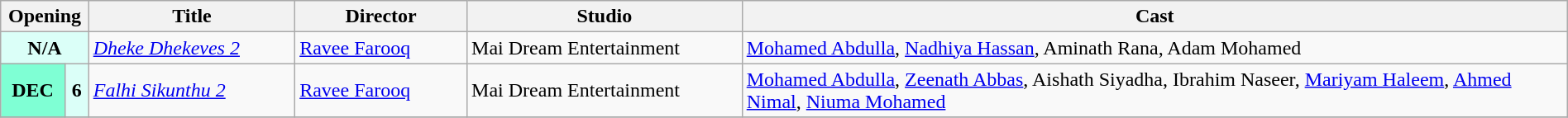<table class="wikitable plainrowheaders" width="100%">
<tr>
<th scope="col" colspan="2" width="4%">Opening</th>
<th scope="col" width="12%">Title</th>
<th scope="col" width="10%">Director</th>
<th scope="col" width="16%">Studio</th>
<th scope="col" width="48%">Cast</th>
</tr>
<tr>
<td colspan="2" style="text-align:center; background:#dbfff8;"><strong>N/A</strong></td>
<td><em><a href='#'>Dheke Dhekeves 2</a></em></td>
<td><a href='#'>Ravee Farooq</a></td>
<td>Mai Dream Entertainment</td>
<td><a href='#'>Mohamed Abdulla</a>, <a href='#'>Nadhiya Hassan</a>, Aminath Rana, Adam Mohamed</td>
</tr>
<tr>
<td style="text-align:center; background:#7FFFD4; textcolor:#000;"><strong>DEC</strong></td>
<td style="text-align:center; background:#dbfff8;"><strong>6</strong></td>
<td><em><a href='#'>Falhi Sikunthu 2</a></em></td>
<td><a href='#'>Ravee Farooq</a></td>
<td>Mai Dream Entertainment</td>
<td><a href='#'>Mohamed Abdulla</a>, <a href='#'>Zeenath Abbas</a>, Aishath Siyadha, Ibrahim Naseer, <a href='#'>Mariyam Haleem</a>, <a href='#'>Ahmed Nimal</a>, <a href='#'>Niuma Mohamed</a></td>
</tr>
<tr>
</tr>
</table>
